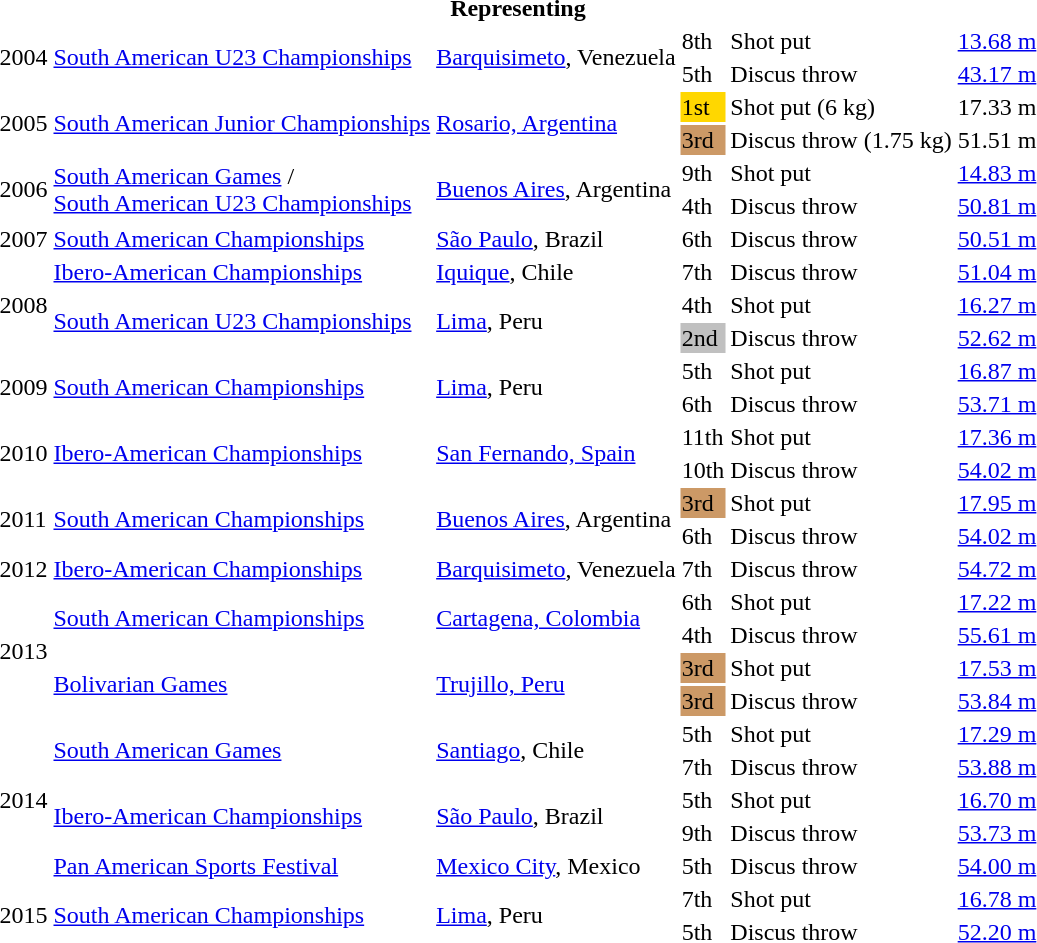<table>
<tr>
<th colspan="6">Representing </th>
</tr>
<tr>
<td rowspan=2>2004</td>
<td rowspan=2><a href='#'>South American U23 Championships</a></td>
<td rowspan=2><a href='#'>Barquisimeto</a>, Venezuela</td>
<td>8th</td>
<td>Shot put</td>
<td><a href='#'>13.68 m</a></td>
</tr>
<tr>
<td>5th</td>
<td>Discus throw</td>
<td><a href='#'>43.17 m</a></td>
</tr>
<tr>
<td rowspan=2>2005</td>
<td rowspan=2><a href='#'>South American Junior Championships</a></td>
<td rowspan=2><a href='#'>Rosario, Argentina</a></td>
<td bgcolor=gold>1st</td>
<td>Shot put (6 kg)</td>
<td>17.33 m</td>
</tr>
<tr>
<td bgcolor=cc9966>3rd</td>
<td>Discus throw (1.75 kg)</td>
<td>51.51 m</td>
</tr>
<tr>
<td rowspan=2>2006</td>
<td rowspan=2><a href='#'>South American Games</a> /<br><a href='#'>South American U23 Championships</a></td>
<td rowspan=2><a href='#'>Buenos Aires</a>, Argentina</td>
<td>9th</td>
<td>Shot put</td>
<td><a href='#'>14.83 m</a></td>
</tr>
<tr>
<td>4th</td>
<td>Discus throw</td>
<td><a href='#'>50.81 m</a></td>
</tr>
<tr>
<td>2007</td>
<td><a href='#'>South American Championships</a></td>
<td><a href='#'>São Paulo</a>, Brazil</td>
<td>6th</td>
<td>Discus throw</td>
<td><a href='#'>50.51 m</a></td>
</tr>
<tr>
<td rowspan=3>2008</td>
<td><a href='#'>Ibero-American Championships</a></td>
<td><a href='#'>Iquique</a>, Chile</td>
<td>7th</td>
<td>Discus throw</td>
<td><a href='#'>51.04 m</a></td>
</tr>
<tr>
<td rowspan=2><a href='#'>South American U23 Championships</a></td>
<td rowspan=2><a href='#'>Lima</a>, Peru</td>
<td>4th</td>
<td>Shot put</td>
<td><a href='#'>16.27 m</a></td>
</tr>
<tr>
<td bgcolor=silver>2nd</td>
<td>Discus throw</td>
<td><a href='#'>52.62 m</a></td>
</tr>
<tr>
<td rowspan=2>2009</td>
<td rowspan=2><a href='#'>South American Championships</a></td>
<td rowspan=2><a href='#'>Lima</a>, Peru</td>
<td>5th</td>
<td>Shot put</td>
<td><a href='#'>16.87 m</a></td>
</tr>
<tr>
<td>6th</td>
<td>Discus throw</td>
<td><a href='#'>53.71 m</a></td>
</tr>
<tr>
<td rowspan=2>2010</td>
<td rowspan=2><a href='#'>Ibero-American Championships</a></td>
<td rowspan=2><a href='#'>San Fernando, Spain</a></td>
<td>11th</td>
<td>Shot put</td>
<td><a href='#'>17.36 m</a></td>
</tr>
<tr>
<td>10th</td>
<td>Discus throw</td>
<td><a href='#'>54.02 m</a></td>
</tr>
<tr>
<td rowspan=2>2011</td>
<td rowspan=2><a href='#'>South American Championships</a></td>
<td rowspan=2><a href='#'>Buenos Aires</a>, Argentina</td>
<td bgcolor=cc9966>3rd</td>
<td>Shot put</td>
<td><a href='#'>17.95 m</a></td>
</tr>
<tr>
<td>6th</td>
<td>Discus throw</td>
<td><a href='#'>54.02 m</a></td>
</tr>
<tr>
<td>2012</td>
<td><a href='#'>Ibero-American Championships</a></td>
<td><a href='#'>Barquisimeto</a>, Venezuela</td>
<td>7th</td>
<td>Discus throw</td>
<td><a href='#'>54.72 m</a></td>
</tr>
<tr>
<td rowspan=4>2013</td>
<td rowspan=2><a href='#'>South American Championships</a></td>
<td rowspan=2><a href='#'>Cartagena, Colombia</a></td>
<td>6th</td>
<td>Shot put</td>
<td><a href='#'>17.22 m</a></td>
</tr>
<tr>
<td>4th</td>
<td>Discus throw</td>
<td><a href='#'>55.61 m</a></td>
</tr>
<tr>
<td rowspan=2><a href='#'>Bolivarian Games</a></td>
<td rowspan=2><a href='#'>Trujillo, Peru</a></td>
<td bgcolor=cc9966>3rd</td>
<td>Shot put</td>
<td><a href='#'>17.53 m</a></td>
</tr>
<tr>
<td bgcolor=cc9966>3rd</td>
<td>Discus throw</td>
<td><a href='#'>53.84 m</a></td>
</tr>
<tr>
<td rowspan=5>2014</td>
<td rowspan=2><a href='#'>South American Games</a></td>
<td rowspan=2><a href='#'>Santiago</a>, Chile</td>
<td>5th</td>
<td>Shot put</td>
<td><a href='#'>17.29 m</a></td>
</tr>
<tr>
<td>7th</td>
<td>Discus throw</td>
<td><a href='#'>53.88 m</a></td>
</tr>
<tr>
<td rowspan=2><a href='#'>Ibero-American Championships</a></td>
<td rowspan=2><a href='#'>São Paulo</a>, Brazil</td>
<td>5th</td>
<td>Shot put</td>
<td><a href='#'>16.70 m</a></td>
</tr>
<tr>
<td>9th</td>
<td>Discus throw</td>
<td><a href='#'>53.73 m</a></td>
</tr>
<tr>
<td><a href='#'>Pan American Sports Festival</a></td>
<td><a href='#'>Mexico City</a>, Mexico</td>
<td>5th</td>
<td>Discus throw</td>
<td><a href='#'>54.00 m</a></td>
</tr>
<tr>
<td rowspan=2>2015</td>
<td rowspan=2><a href='#'>South American Championships</a></td>
<td rowspan=2><a href='#'>Lima</a>, Peru</td>
<td>7th</td>
<td>Shot put</td>
<td><a href='#'>16.78 m</a></td>
</tr>
<tr>
<td>5th</td>
<td>Discus throw</td>
<td><a href='#'>52.20 m</a></td>
</tr>
</table>
